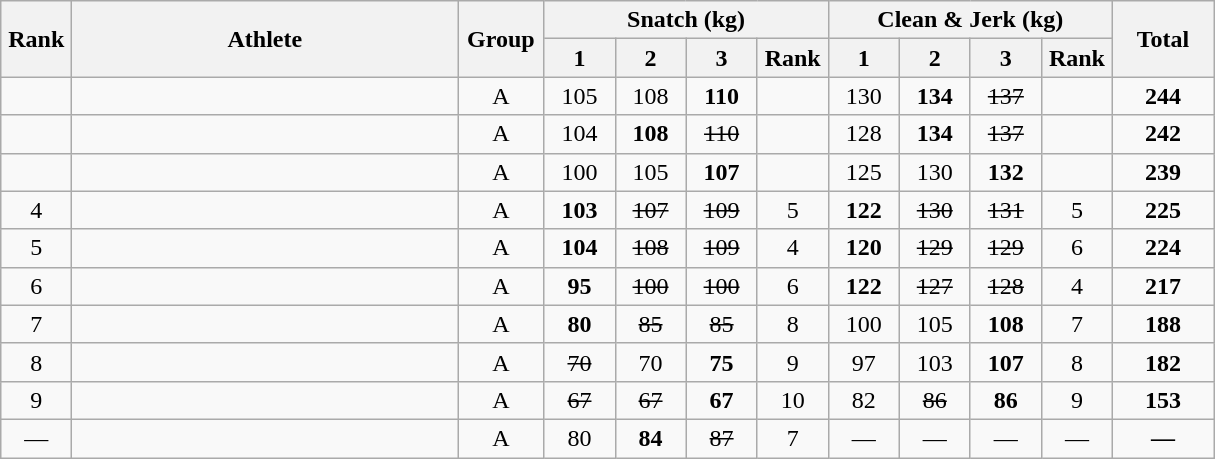<table class = "wikitable" style="text-align:center;">
<tr>
<th rowspan=2 width=40>Rank</th>
<th rowspan=2 width=250>Athlete</th>
<th rowspan=2 width=50>Group</th>
<th colspan=4>Snatch (kg)</th>
<th colspan=4>Clean & Jerk (kg)</th>
<th rowspan=2 width=60>Total</th>
</tr>
<tr>
<th width=40>1</th>
<th width=40>2</th>
<th width=40>3</th>
<th width=40>Rank</th>
<th width=40>1</th>
<th width=40>2</th>
<th width=40>3</th>
<th width=40>Rank</th>
</tr>
<tr>
<td></td>
<td align=left></td>
<td>A</td>
<td>105</td>
<td>108</td>
<td><strong>110</strong></td>
<td></td>
<td>130</td>
<td><strong>134</strong></td>
<td><s>137</s></td>
<td></td>
<td><strong>244</strong></td>
</tr>
<tr>
<td></td>
<td align=left></td>
<td>A</td>
<td>104</td>
<td><strong>108</strong></td>
<td><s>110</s></td>
<td></td>
<td>128</td>
<td><strong>134</strong></td>
<td><s>137</s></td>
<td></td>
<td><strong>242</strong></td>
</tr>
<tr>
<td></td>
<td align=left></td>
<td>A</td>
<td>100</td>
<td>105</td>
<td><strong>107</strong></td>
<td></td>
<td>125</td>
<td>130</td>
<td><strong>132</strong></td>
<td></td>
<td><strong>239</strong></td>
</tr>
<tr>
<td>4</td>
<td align=left></td>
<td>A</td>
<td><strong>103</strong></td>
<td><s>107</s></td>
<td><s>109</s></td>
<td>5</td>
<td><strong>122</strong></td>
<td><s>130</s></td>
<td><s>131</s></td>
<td>5</td>
<td><strong>225</strong></td>
</tr>
<tr>
<td>5</td>
<td align=left></td>
<td>A</td>
<td><strong>104</strong></td>
<td><s>108</s></td>
<td><s>109</s></td>
<td>4</td>
<td><strong>120</strong></td>
<td><s>129</s></td>
<td><s>129</s></td>
<td>6</td>
<td><strong>224</strong></td>
</tr>
<tr>
<td>6</td>
<td align=left></td>
<td>A</td>
<td><strong>95</strong></td>
<td><s>100</s></td>
<td><s>100</s></td>
<td>6</td>
<td><strong>122</strong></td>
<td><s>127</s></td>
<td><s>128</s></td>
<td>4</td>
<td><strong>217</strong></td>
</tr>
<tr>
<td>7</td>
<td align=left></td>
<td>A</td>
<td><strong>80</strong></td>
<td><s>85</s></td>
<td><s>85</s></td>
<td>8</td>
<td>100</td>
<td>105</td>
<td><strong>108</strong></td>
<td>7</td>
<td><strong>188</strong></td>
</tr>
<tr>
<td>8</td>
<td align=left></td>
<td>A</td>
<td><s>70</s></td>
<td>70</td>
<td><strong>75</strong></td>
<td>9</td>
<td>97</td>
<td>103</td>
<td><strong>107</strong></td>
<td>8</td>
<td><strong>182</strong></td>
</tr>
<tr>
<td>9</td>
<td align=left></td>
<td>A</td>
<td><s>67</s></td>
<td><s>67</s></td>
<td><strong>67</strong></td>
<td>10</td>
<td>82</td>
<td><s>86</s></td>
<td><strong>86</strong></td>
<td>9</td>
<td><strong>153</strong></td>
</tr>
<tr>
<td>—</td>
<td align=left></td>
<td>A</td>
<td>80</td>
<td><strong>84</strong></td>
<td><s>87</s></td>
<td>7</td>
<td>—</td>
<td>—</td>
<td>—</td>
<td>—</td>
<td><strong>—</strong></td>
</tr>
</table>
